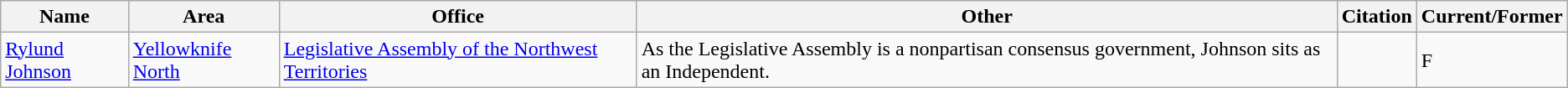<table class="wikitable">
<tr>
<th>Name</th>
<th>Area</th>
<th>Office</th>
<th>Other</th>
<th>Citation</th>
<th>Current/Former</th>
</tr>
<tr>
<td><a href='#'>Rylund Johnson</a></td>
<td><a href='#'>Yellowknife North</a></td>
<td><a href='#'>Legislative Assembly of the Northwest Territories</a></td>
<td>As the Legislative Assembly is a nonpartisan consensus government, Johnson sits as an Independent.</td>
<td></td>
<td>F</td>
</tr>
</table>
